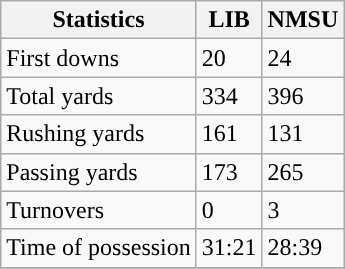<table class="wikitable">
<tr>
<th>Statistics</th>
<th>LIB</th>
<th>NMSU</th>
</tr>
<tr>
<td>First downs</td>
<td>20</td>
<td>24</td>
</tr>
<tr>
<td>Total yards</td>
<td>334</td>
<td>396</td>
</tr>
<tr>
<td>Rushing yards</td>
<td>161</td>
<td>131</td>
</tr>
<tr>
<td>Passing yards</td>
<td>173</td>
<td>265</td>
</tr>
<tr>
<td>Turnovers</td>
<td>0</td>
<td>3</td>
</tr>
<tr>
<td>Time of possession</td>
<td>31:21</td>
<td>28:39</td>
</tr>
<tr>
</tr>
</table>
